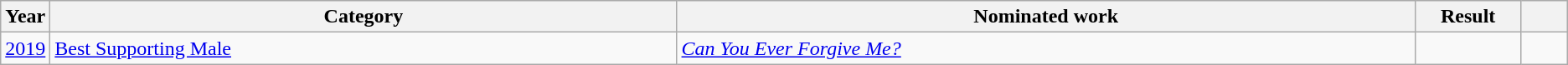<table class=wikitable>
<tr>
<th scope="col" style="width:1em;">Year</th>
<th scope="col" style="width:33em;">Category</th>
<th scope="col" style="width:39em;">Nominated work</th>
<th scope="col" style="width:5em;">Result</th>
<th scope="col" style="width:2em;"></th>
</tr>
<tr>
<td><a href='#'>2019</a></td>
<td><a href='#'>Best Supporting Male</a></td>
<td><em><a href='#'>Can You Ever Forgive Me?</a></em></td>
<td></td>
<td style="text-align:center;"></td>
</tr>
</table>
